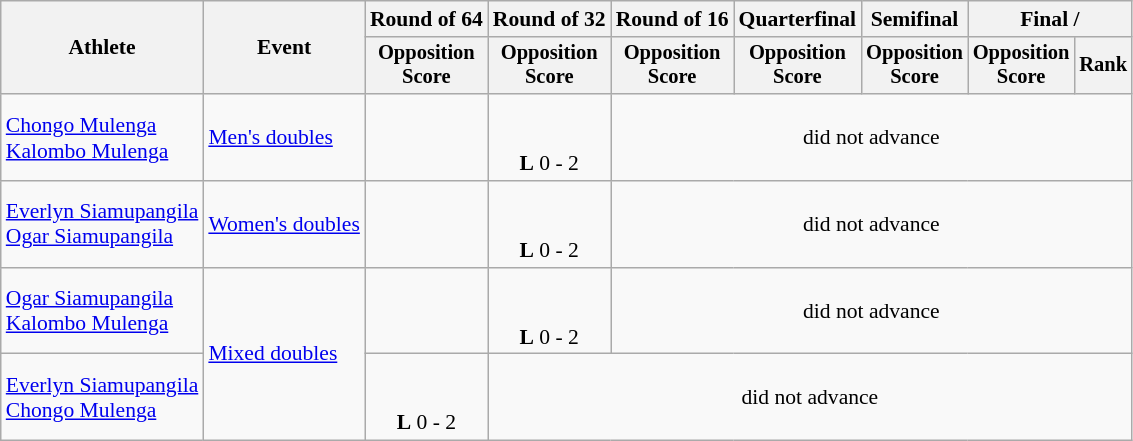<table class=wikitable style="font-size:90%">
<tr>
<th rowspan=2>Athlete</th>
<th rowspan=2>Event</th>
<th>Round of 64</th>
<th>Round of 32</th>
<th>Round of 16</th>
<th>Quarterfinal</th>
<th>Semifinal</th>
<th colspan=2>Final / </th>
</tr>
<tr style="font-size:95%">
<th>Opposition<br>Score</th>
<th>Opposition<br>Score</th>
<th>Opposition<br>Score</th>
<th>Opposition<br>Score</th>
<th>Opposition<br>Score</th>
<th>Opposition<br>Score</th>
<th>Rank</th>
</tr>
<tr align=center>
<td align=left><a href='#'>Chongo Mulenga</a><br><a href='#'>Kalombo Mulenga</a></td>
<td align=left><a href='#'>Men's doubles</a></td>
<td></td>
<td><br><br><strong>L</strong> 0 - 2</td>
<td colspan=5>did not advance</td>
</tr>
<tr align=center>
<td align=left><a href='#'>Everlyn Siamupangila</a><br><a href='#'>Ogar Siamupangila</a></td>
<td align=left><a href='#'>Women's doubles</a></td>
<td></td>
<td><br><br><strong>L</strong> 0 - 2</td>
<td colspan=5>did not advance</td>
</tr>
<tr align=center>
<td align=left><a href='#'>Ogar Siamupangila</a><br><a href='#'>Kalombo Mulenga</a></td>
<td align=left rowspan=2><a href='#'>Mixed doubles</a></td>
<td></td>
<td><br><br><strong>L</strong> 0 - 2</td>
<td colspan=5>did not advance</td>
</tr>
<tr align=center>
<td align=left><a href='#'>Everlyn Siamupangila</a><br><a href='#'>Chongo Mulenga</a></td>
<td><br><br><strong>L</strong> 0 - 2</td>
<td colspan=6>did not advance</td>
</tr>
</table>
